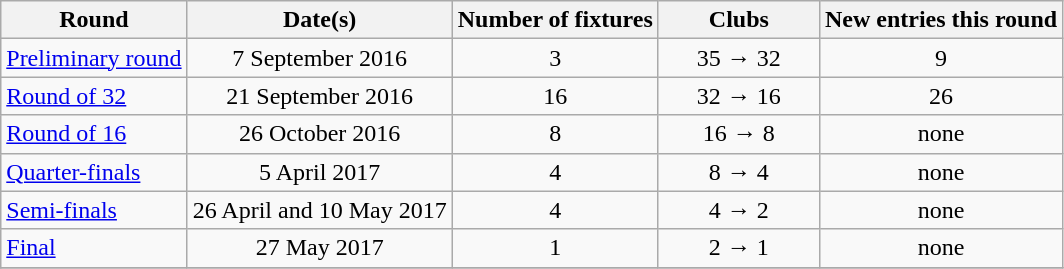<table class="wikitable" style="text-align:center">
<tr>
<th>Round</th>
<th>Date(s)</th>
<th>Number of fixtures</th>
<th width=100>Clubs</th>
<th>New entries this round</th>
</tr>
<tr>
<td style="text-align:left;"><a href='#'>Preliminary round</a></td>
<td>7 September 2016</td>
<td>3</td>
<td>35 → 32</td>
<td>9</td>
</tr>
<tr>
<td style="text-align:left;"><a href='#'>Round of 32</a></td>
<td>21 September 2016</td>
<td>16</td>
<td>32 → 16</td>
<td>26</td>
</tr>
<tr>
<td style="text-align:left;"><a href='#'>Round of 16</a></td>
<td>26 October 2016</td>
<td>8</td>
<td>16 → 8</td>
<td>none</td>
</tr>
<tr>
<td style="text-align:left;"><a href='#'>Quarter-finals</a></td>
<td>5 April 2017</td>
<td>4</td>
<td>8 → 4</td>
<td>none</td>
</tr>
<tr>
<td style="text-align:left;"><a href='#'>Semi-finals</a></td>
<td>26 April and 10 May 2017</td>
<td>4</td>
<td>4 → 2</td>
<td>none</td>
</tr>
<tr>
<td style="text-align:left;"><a href='#'>Final</a></td>
<td>27 May 2017</td>
<td>1</td>
<td>2 → 1</td>
<td>none</td>
</tr>
<tr>
</tr>
</table>
